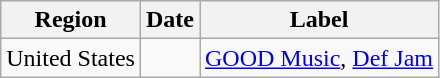<table class="wikitable">
<tr>
<th>Region</th>
<th>Date</th>
<th>Label</th>
</tr>
<tr>
<td>United States</td>
<td></td>
<td><a href='#'>GOOD Music</a>, <a href='#'>Def Jam</a></td>
</tr>
</table>
